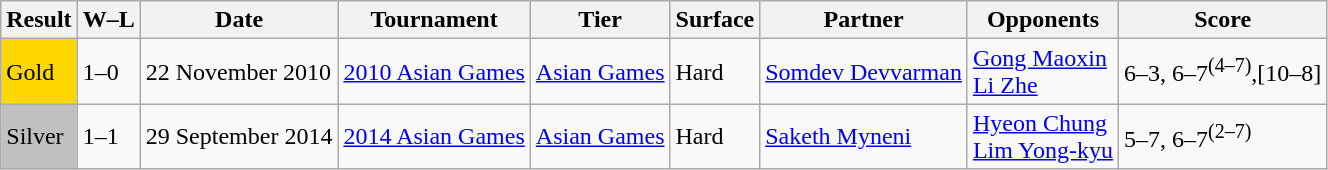<table class="wikitable sortable">
<tr>
<th>Result</th>
<th class="unsortable">W–L</th>
<th>Date</th>
<th>Tournament</th>
<th>Tier</th>
<th>Surface</th>
<th>Partner</th>
<th>Opponents</th>
<th class="unsortable">Score</th>
</tr>
<tr>
<td style="background:Gold">Gold</td>
<td>1–0</td>
<td>22 November 2010</td>
<td><a href='#'>2010 Asian Games</a></td>
<td><a href='#'>Asian Games</a></td>
<td>Hard</td>
<td> <a href='#'>Somdev Devvarman</a></td>
<td> <a href='#'>Gong Maoxin</a><br> <a href='#'>Li Zhe</a></td>
<td>6–3, 6–7<sup>(4–7)</sup>,[10–8]</td>
</tr>
<tr>
<td style="background:Silver">Silver</td>
<td>1–1</td>
<td>29 September 2014</td>
<td><a href='#'>2014 Asian Games</a></td>
<td><a href='#'>Asian Games</a></td>
<td>Hard</td>
<td> <a href='#'>Saketh Myneni</a></td>
<td> <a href='#'>Hyeon Chung</a><br> <a href='#'>Lim Yong-kyu</a></td>
<td>5–7, 6–7<sup>(2–7)</sup></td>
</tr>
</table>
